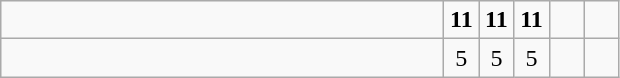<table class="wikitable">
<tr>
<td style="width:18em"><strong></strong></td>
<td align=center style="width:1em"><strong>11</strong></td>
<td align=center style="width:1em"><strong>11</strong></td>
<td align=center style="width:1em"><strong>11</strong></td>
<td align=center style="width:1em"></td>
<td align=center style="width:1em"></td>
</tr>
<tr>
<td style="width:18em"></td>
<td align=center style="width:1em">5</td>
<td align=center style="width:1em">5</td>
<td align=center style="width:1em">5</td>
<td align=center style="width:1em"></td>
<td align=center style="width:1em"></td>
</tr>
</table>
